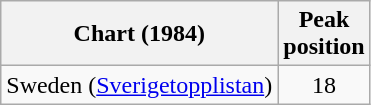<table class="wikitable">
<tr>
<th>Chart (1984)</th>
<th>Peak<br>position</th>
</tr>
<tr>
<td>Sweden (<a href='#'>Sverigetopplistan</a>)</td>
<td align="center">18</td>
</tr>
</table>
